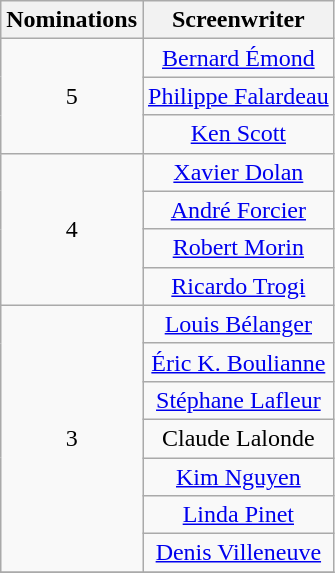<table class="wikitable" style="text-align:center;">
<tr>
<th scope="col" width="12">Nominations</th>
<th scope="col" align="center">Screenwriter</th>
</tr>
<tr>
<td rowspan="3" style="text-align:center;">5</td>
<td><a href='#'>Bernard Émond</a></td>
</tr>
<tr>
<td><a href='#'>Philippe Falardeau</a></td>
</tr>
<tr>
<td><a href='#'>Ken Scott</a></td>
</tr>
<tr>
<td rowspan="4" style="text-align:center;">4</td>
<td><a href='#'>Xavier Dolan</a></td>
</tr>
<tr>
<td><a href='#'>André Forcier</a></td>
</tr>
<tr>
<td><a href='#'>Robert Morin</a></td>
</tr>
<tr>
<td><a href='#'>Ricardo Trogi</a></td>
</tr>
<tr>
<td rowspan="7" style="text-align:center;">3</td>
<td><a href='#'>Louis Bélanger</a></td>
</tr>
<tr>
<td><a href='#'>Éric K. Boulianne</a></td>
</tr>
<tr>
<td><a href='#'>Stéphane Lafleur</a></td>
</tr>
<tr>
<td>Claude Lalonde</td>
</tr>
<tr>
<td><a href='#'>Kim Nguyen</a></td>
</tr>
<tr>
<td><a href='#'>Linda Pinet</a></td>
</tr>
<tr>
<td><a href='#'>Denis Villeneuve</a></td>
</tr>
<tr>
</tr>
</table>
